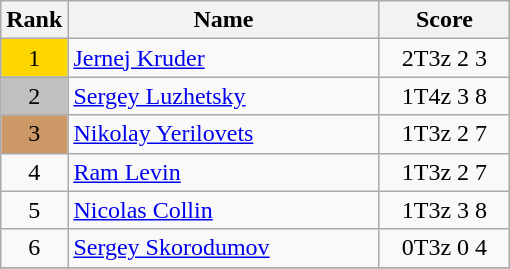<table class="wikitable">
<tr>
<th>Rank</th>
<th width = "200">Name</th>
<th width = "80">Score</th>
</tr>
<tr>
<td align="center" style="background: gold">1</td>
<td> <a href='#'>Jernej Kruder</a></td>
<td align="center">2T3z 2 3</td>
</tr>
<tr>
<td align="center" style="background: silver">2</td>
<td> <a href='#'>Sergey Luzhetsky</a></td>
<td align="center">1T4z 3 8</td>
</tr>
<tr>
<td align="center" style="background: #cc9966">3</td>
<td> <a href='#'>Nikolay Yerilovets</a></td>
<td align="center">1T3z 2 7</td>
</tr>
<tr>
<td align="center">4</td>
<td> <a href='#'>Ram Levin</a></td>
<td align="center">1T3z 2 7</td>
</tr>
<tr>
<td align="center">5</td>
<td> <a href='#'>Nicolas Collin</a></td>
<td align="center">1T3z 3 8</td>
</tr>
<tr>
<td align="center">6</td>
<td> <a href='#'>Sergey Skorodumov</a></td>
<td align="center">0T3z 0 4</td>
</tr>
<tr>
</tr>
</table>
